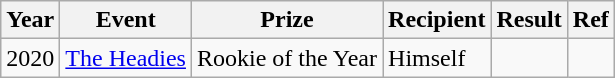<table class="wikitable">
<tr>
<th>Year</th>
<th>Event</th>
<th>Prize</th>
<th>Recipient</th>
<th>Result</th>
<th>Ref</th>
</tr>
<tr>
<td>2020</td>
<td><a href='#'>The Headies</a></td>
<td>Rookie of the Year</td>
<td>Himself</td>
<td></td>
<td></td>
</tr>
</table>
